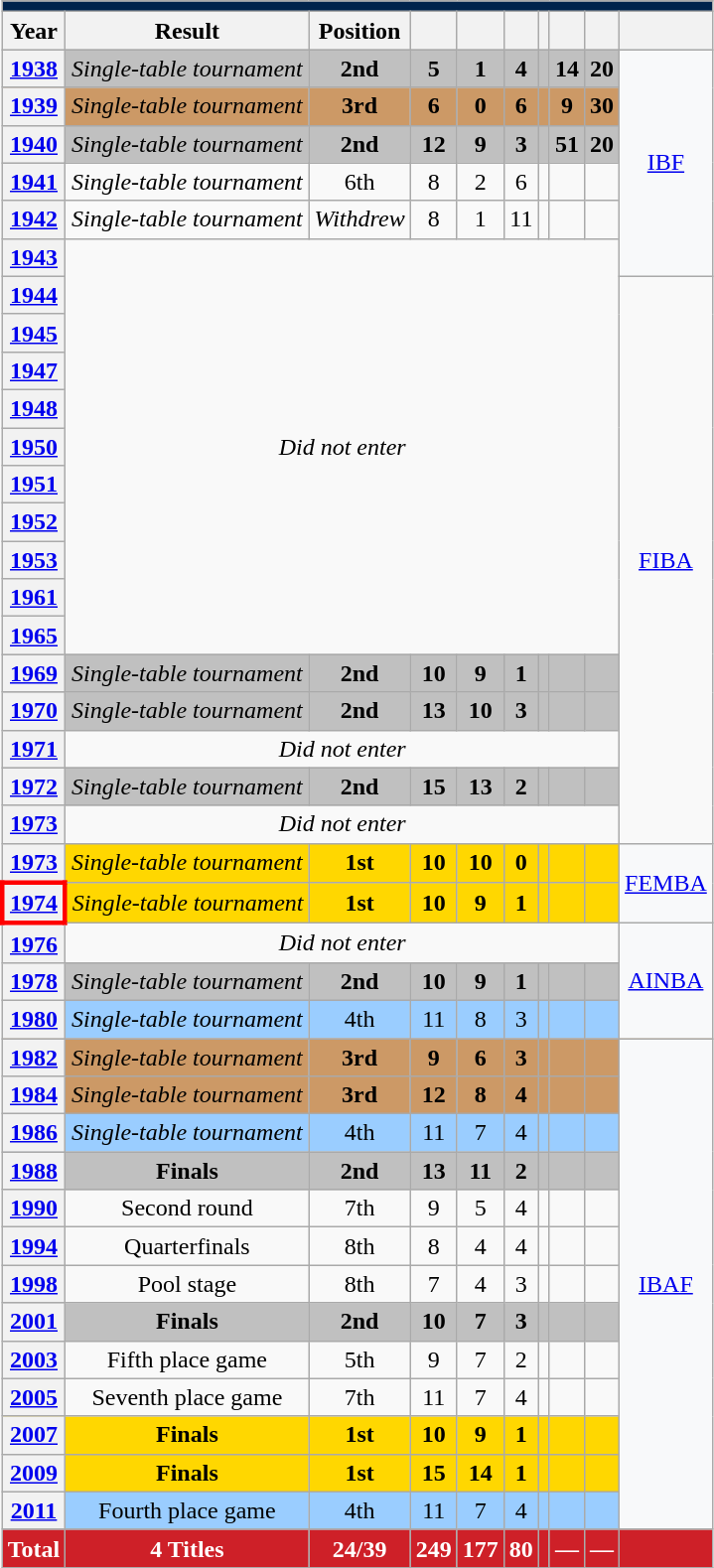<table class="wikitable" style="text-align: center;">
<tr>
<th style="background:#00234C;" colspan="10"><a href='#'></a> </th>
</tr>
<tr>
<th scope="col">Year</th>
<th scope="col">Result</th>
<th scope="col">Position</th>
<th scope="col"></th>
<th scope="col"></th>
<th scope="col"></th>
<th scope="col"></th>
<th scope="col"></th>
<th scope="col"></th>
<th scope="col"></th>
</tr>
<tr style="background:silver;">
<th> <a href='#'>1938</a></th>
<td><em>Single-table tournament</em></td>
<td> <strong>2nd</strong></td>
<td><strong>5</strong></td>
<td><strong>1</strong></td>
<td><strong>4</strong></td>
<td><strong></strong></td>
<td><strong>14</strong></td>
<td><strong>20</strong></td>
<td style="background:#F8F9FA" rowspan=6><a href='#'>IBF</a></td>
</tr>
<tr style="background:#cc9966">
<th> <a href='#'>1939</a></th>
<td><em>Single-table tournament</em></td>
<td> <strong>3rd</strong></td>
<td><strong>6</strong></td>
<td><strong>0</strong></td>
<td><strong>6</strong></td>
<td><strong></strong></td>
<td><strong>9</strong></td>
<td><strong>30</strong></td>
</tr>
<tr style="background:silver;">
<th> <a href='#'>1940</a></th>
<td><em>Single-table tournament</em></td>
<td> <strong>2nd</strong></td>
<td><strong>12</strong></td>
<td><strong>9</strong></td>
<td><strong>3</strong></td>
<td><strong></strong></td>
<td><strong>51</strong></td>
<td><strong>20</strong></td>
</tr>
<tr>
<th> <a href='#'>1941</a></th>
<td><em>Single-table tournament</em></td>
<td>6th</td>
<td>8</td>
<td>2</td>
<td>6</td>
<td></td>
<td></td>
<td></td>
</tr>
<tr>
<th> <a href='#'>1942</a></th>
<td><em>Single-table tournament</em></td>
<td><em>Withdrew</em></td>
<td>8</td>
<td>1</td>
<td>11</td>
<td></td>
<td></td>
<td></td>
</tr>
<tr>
<th> <a href='#'>1943</a></th>
<td rowspan="11" colspan="8"><em>Did not enter</em></td>
</tr>
<tr>
<th> <a href='#'>1944</a></th>
<td rowspan=15><a href='#'>FIBA</a></td>
</tr>
<tr>
<th> <a href='#'>1945</a></th>
</tr>
<tr>
<th> <a href='#'>1947</a></th>
</tr>
<tr>
<th> <a href='#'>1948</a></th>
</tr>
<tr>
<th> <a href='#'>1950</a></th>
</tr>
<tr>
<th> <a href='#'>1951</a></th>
</tr>
<tr>
<th> <a href='#'>1952</a></th>
</tr>
<tr>
<th> <a href='#'>1953</a></th>
</tr>
<tr>
<th> <a href='#'>1961</a></th>
</tr>
<tr>
<th> <a href='#'>1965</a></th>
</tr>
<tr style="background:silver">
<th> <a href='#'>1969</a></th>
<td><em>Single-table tournament</em></td>
<td><strong> 2nd</strong></td>
<td><strong>10</strong></td>
<td><strong>9</strong></td>
<td><strong>1</strong></td>
<td><strong></strong></td>
<td></td>
<td></td>
</tr>
<tr style="background:silver">
<th> <a href='#'>1970</a></th>
<td><em>Single-table tournament</em></td>
<td><strong> 2nd</strong></td>
<td><strong>13</strong></td>
<td><strong>10</strong></td>
<td><strong>3</strong></td>
<td><strong></strong></td>
<td></td>
<td></td>
</tr>
<tr>
<th> <a href='#'>1971</a></th>
<td colspan=8><em>Did not enter</em></td>
</tr>
<tr style="background:silver">
<th> <a href='#'>1972</a></th>
<td><em>Single-table tournament</em></td>
<td><strong> 2nd</strong></td>
<td><strong>15</strong></td>
<td><strong>13</strong></td>
<td><strong>2</strong></td>
<td><strong></strong></td>
<td></td>
<td></td>
</tr>
<tr>
<th> <a href='#'>1973</a></th>
<td colspan=8><em>Did not enter</em></td>
</tr>
<tr style="background:gold">
<th> <a href='#'>1973</a></th>
<td><em>Single-table tournament</em></td>
<td><strong> 1st</strong></td>
<td><strong>10</strong></td>
<td><strong>10</strong></td>
<td><strong>0</strong></td>
<td><strong></strong></td>
<td></td>
<td></td>
<td style="background:#F8F9FA" rowspan=2><a href='#'>FEMBA</a></td>
</tr>
<tr style="background:gold">
<th style="border: 3px solid red"> <a href='#'>1974</a></th>
<td><em>Single-table tournament</em></td>
<td><strong> 1st</strong></td>
<td><strong>10</strong></td>
<td><strong>9</strong></td>
<td><strong>1</strong></td>
<td><strong></strong></td>
<td></td>
<td></td>
</tr>
<tr>
<th> <a href='#'>1976</a></th>
<td colspan="8"><em>Did not enter</em></td>
<td style="background:#F8F9FA" rowspan=3><a href='#'>AINBA</a></td>
</tr>
<tr style="background:silver">
<th> <a href='#'>1978</a></th>
<td><em>Single-table tournament</em></td>
<td><strong> 2nd</strong></td>
<td><strong>10</strong></td>
<td><strong>9</strong></td>
<td><strong>1</strong></td>
<td><strong></strong></td>
<td></td>
<td></td>
</tr>
<tr bgcolor=#9acdff>
<th> <a href='#'>1980</a></th>
<td><em>Single-table tournament</em></td>
<td>4th</td>
<td>11</td>
<td>8</td>
<td>3</td>
<td></td>
<td></td>
<td></td>
</tr>
<tr style="background:#cc9966">
<th> <a href='#'>1982</a></th>
<td><em>Single-table tournament</em></td>
<td><strong> 3rd</strong></td>
<td><strong>9</strong></td>
<td><strong>6</strong></td>
<td><strong>3</strong></td>
<td><strong></strong></td>
<td></td>
<td></td>
<td style="background:#F8F9FA" rowspan=13><a href='#'>IBAF</a></td>
</tr>
<tr style="background:#cc9966">
<th> <a href='#'>1984</a></th>
<td><em>Single-table tournament</em></td>
<td><strong> 3rd</strong></td>
<td><strong>12</strong></td>
<td><strong>8</strong></td>
<td><strong>4</strong></td>
<td><strong></strong></td>
<td></td>
<td></td>
</tr>
<tr bgcolor=#9acdff>
<th> <a href='#'>1986</a></th>
<td><em>Single-table tournament</em></td>
<td>4th</td>
<td>11</td>
<td>7</td>
<td>4</td>
<td></td>
<td></td>
<td></td>
</tr>
<tr style="background:silver">
<th> <a href='#'>1988</a></th>
<td><strong>Finals</strong></td>
<td><strong> 2nd</strong></td>
<td><strong>13</strong></td>
<td><strong>11</strong></td>
<td><strong>2</strong></td>
<td><strong></strong></td>
<td></td>
<td></td>
</tr>
<tr>
<th> <a href='#'>1990</a></th>
<td>Second round</td>
<td>7th</td>
<td>9</td>
<td>5</td>
<td>4</td>
<td></td>
<td></td>
<td></td>
</tr>
<tr>
<th> <a href='#'>1994</a></th>
<td>Quarterfinals</td>
<td>8th</td>
<td>8</td>
<td>4</td>
<td>4</td>
<td></td>
<td></td>
<td></td>
</tr>
<tr>
<th> <a href='#'>1998</a></th>
<td>Pool stage</td>
<td>8th</td>
<td>7</td>
<td>4</td>
<td>3</td>
<td></td>
<td></td>
<td></td>
</tr>
<tr style="background:silver">
<th> <a href='#'>2001</a></th>
<td><strong>Finals</strong></td>
<td><strong> 2nd</strong></td>
<td><strong>10</strong></td>
<td><strong>7</strong></td>
<td><strong>3</strong></td>
<td><strong></strong></td>
<td></td>
<td></td>
</tr>
<tr>
<th> <a href='#'>2003</a></th>
<td>Fifth place game</td>
<td>5th</td>
<td>9</td>
<td>7</td>
<td>2</td>
<td></td>
<td></td>
<td></td>
</tr>
<tr>
<th> <a href='#'>2005</a></th>
<td>Seventh place game</td>
<td>7th</td>
<td>11</td>
<td>7</td>
<td>4</td>
<td></td>
<td></td>
<td></td>
</tr>
<tr style="background:gold">
<th> <a href='#'>2007</a></th>
<td><strong>Finals</strong></td>
<td><strong> 1st</strong></td>
<td><strong>10</strong></td>
<td><strong>9</strong></td>
<td><strong>1</strong></td>
<td><strong></strong></td>
<td></td>
<td></td>
</tr>
<tr style="background:gold">
<th> <a href='#'>2009</a></th>
<td><strong>Finals</strong></td>
<td><strong> 1st</strong></td>
<td><strong>15</strong></td>
<td><strong>14</strong></td>
<td><strong>1</strong></td>
<td><strong></strong></td>
<td></td>
<td></td>
</tr>
<tr bgcolor=#9acdff>
<th> <a href='#'>2011</a></th>
<td>Fourth place game</td>
<td>4th</td>
<td>11</td>
<td>7</td>
<td>4</td>
<td></td>
<td></td>
<td></td>
</tr>
<tr>
<th style="color:white; background:#CE2028;">Total</th>
<th style="color:white; background:#CE2028;">4 Titles</th>
<th style="color:white; background:#CE2028;">24/39</th>
<th style="color:white; background:#CE2028;">249</th>
<th style="color:white; background:#CE2028;">177</th>
<th style="color:white; background:#CE2028;">80</th>
<th style="color:white; background:#CE2028;"></th>
<th style="color:white; background:#CE2028;">—</th>
<th style="color:white; background:#CE2028;">—</th>
<th style="color:white; background:#CE2028;"></th>
</tr>
</table>
